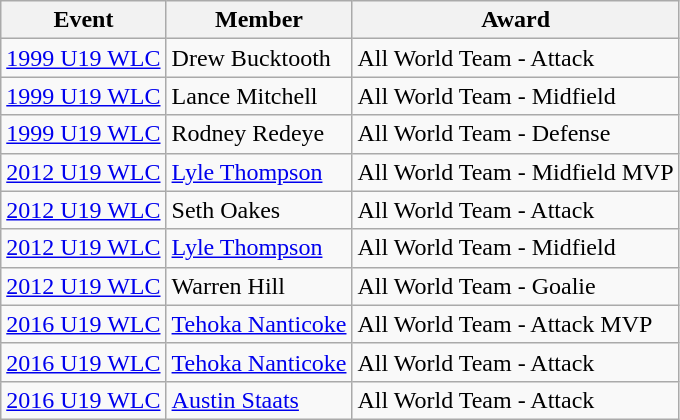<table class="wikitable" style="text-align: left;">
<tr>
<th>Event</th>
<th>Member</th>
<th>Award</th>
</tr>
<tr>
<td><a href='#'>1999 U19 WLC</a></td>
<td>Drew Bucktooth</td>
<td>All World Team - Attack</td>
</tr>
<tr>
<td><a href='#'>1999 U19 WLC</a></td>
<td>Lance Mitchell</td>
<td>All World Team - Midfield</td>
</tr>
<tr>
<td><a href='#'>1999 U19 WLC</a></td>
<td>Rodney Redeye</td>
<td>All World Team - Defense</td>
</tr>
<tr>
<td><a href='#'>2012 U19 WLC</a></td>
<td><a href='#'>Lyle Thompson</a></td>
<td>All World Team - Midfield MVP</td>
</tr>
<tr>
<td><a href='#'>2012 U19 WLC</a></td>
<td>Seth Oakes</td>
<td>All World Team - Attack</td>
</tr>
<tr>
<td><a href='#'>2012 U19 WLC</a></td>
<td><a href='#'>Lyle Thompson</a></td>
<td>All World Team - Midfield</td>
</tr>
<tr>
<td><a href='#'>2012 U19 WLC</a></td>
<td>Warren Hill</td>
<td>All World Team - Goalie</td>
</tr>
<tr>
<td><a href='#'>2016 U19 WLC</a></td>
<td><a href='#'>Tehoka Nanticoke</a></td>
<td>All World Team - Attack MVP</td>
</tr>
<tr>
<td><a href='#'>2016 U19 WLC</a></td>
<td><a href='#'>Tehoka Nanticoke</a></td>
<td>All World Team - Attack</td>
</tr>
<tr>
<td><a href='#'>2016 U19 WLC</a></td>
<td><a href='#'>Austin Staats</a></td>
<td>All World Team - Attack</td>
</tr>
</table>
